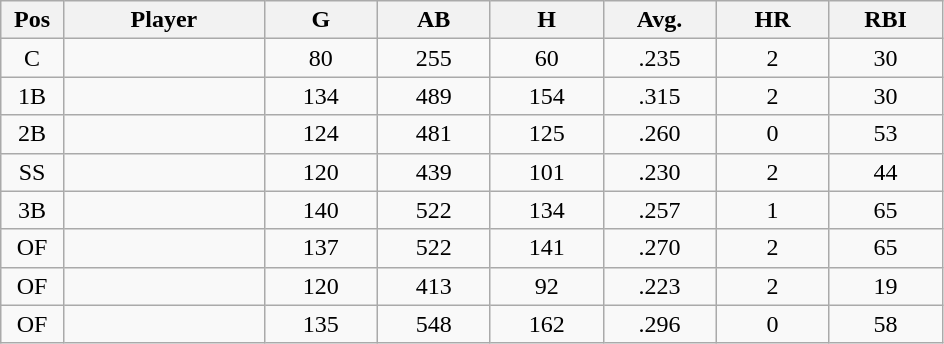<table class="wikitable sortable">
<tr>
<th bgcolor="#DDDDFF" width="5%">Pos</th>
<th bgcolor="#DDDDFF" width="16%">Player</th>
<th bgcolor="#DDDDFF" width="9%">G</th>
<th bgcolor="#DDDDFF" width="9%">AB</th>
<th bgcolor="#DDDDFF" width="9%">H</th>
<th bgcolor="#DDDDFF" width="9%">Avg.</th>
<th bgcolor="#DDDDFF" width="9%">HR</th>
<th bgcolor="#DDDDFF" width="9%">RBI</th>
</tr>
<tr align="center">
<td>C</td>
<td></td>
<td>80</td>
<td>255</td>
<td>60</td>
<td>.235</td>
<td>2</td>
<td>30</td>
</tr>
<tr align="center">
<td>1B</td>
<td></td>
<td>134</td>
<td>489</td>
<td>154</td>
<td>.315</td>
<td>2</td>
<td>30</td>
</tr>
<tr align="center">
<td>2B</td>
<td></td>
<td>124</td>
<td>481</td>
<td>125</td>
<td>.260</td>
<td>0</td>
<td>53</td>
</tr>
<tr align="center">
<td>SS</td>
<td></td>
<td>120</td>
<td>439</td>
<td>101</td>
<td>.230</td>
<td>2</td>
<td>44</td>
</tr>
<tr align="center">
<td>3B</td>
<td></td>
<td>140</td>
<td>522</td>
<td>134</td>
<td>.257</td>
<td>1</td>
<td>65</td>
</tr>
<tr align="center">
<td>OF</td>
<td></td>
<td>137</td>
<td>522</td>
<td>141</td>
<td>.270</td>
<td>2</td>
<td>65</td>
</tr>
<tr align="center">
<td>OF</td>
<td></td>
<td>120</td>
<td>413</td>
<td>92</td>
<td>.223</td>
<td>2</td>
<td>19</td>
</tr>
<tr align="center">
<td>OF</td>
<td></td>
<td>135</td>
<td>548</td>
<td>162</td>
<td>.296</td>
<td>0</td>
<td>58</td>
</tr>
</table>
